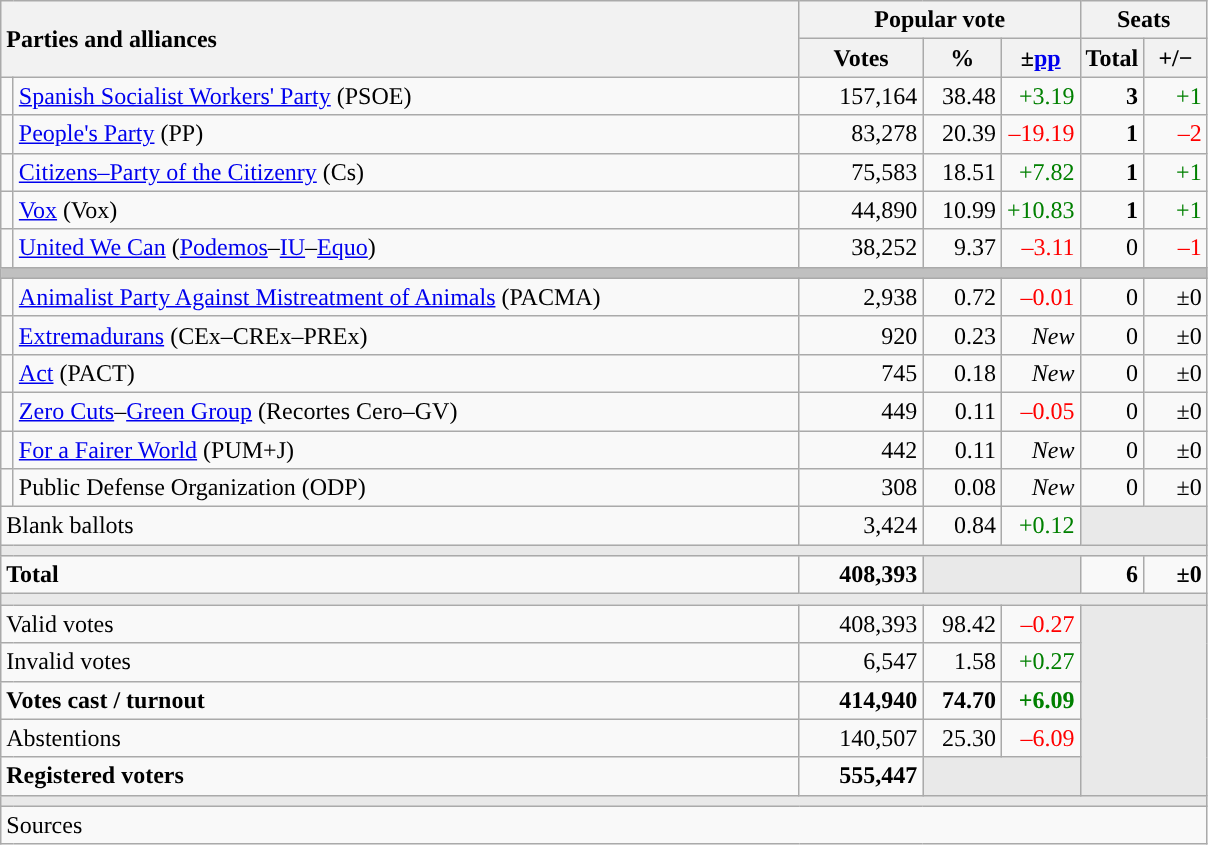<table class="wikitable" style="text-align:right;">
<tr>
<th style="text-align:left;" rowspan="2" colspan="2" width="525">Parties and alliances</th>
<th colspan="3">Popular vote</th>
<th colspan="2">Seats</th>
</tr>
<tr>
<th width="75">Votes</th>
<th width="45">%</th>
<th width="45">±<a href='#'>pp</a></th>
<th width="35">Total</th>
<th width="35">+/−</th>
</tr>
<tr>
<td width="1" style="color:inherit;background:"></td>
<td align="left"><a href='#'>Spanish Socialist Workers' Party</a> (PSOE)</td>
<td>157,164</td>
<td>38.48</td>
<td style="color:green;">+3.19</td>
<td><strong>3</strong></td>
<td style="color:green;">+1</td>
</tr>
<tr>
<td style="color:inherit;background:"></td>
<td align="left"><a href='#'>People's Party</a> (PP)</td>
<td>83,278</td>
<td>20.39</td>
<td style="color:red;">–19.19</td>
<td><strong>1</strong></td>
<td style="color:red;">–2</td>
</tr>
<tr>
<td style="color:inherit;background:"></td>
<td align="left"><a href='#'>Citizens–Party of the Citizenry</a> (Cs)</td>
<td>75,583</td>
<td>18.51</td>
<td style="color:green;">+7.82</td>
<td><strong>1</strong></td>
<td style="color:green;">+1</td>
</tr>
<tr>
<td style="color:inherit;background:"></td>
<td align="left"><a href='#'>Vox</a> (Vox)</td>
<td>44,890</td>
<td>10.99</td>
<td style="color:green;">+10.83</td>
<td><strong>1</strong></td>
<td style="color:green;">+1</td>
</tr>
<tr>
<td style="color:inherit;background:"></td>
<td align="left"><a href='#'>United We Can</a> (<a href='#'>Podemos</a>–<a href='#'>IU</a>–<a href='#'>Equo</a>)</td>
<td>38,252</td>
<td>9.37</td>
<td style="color:red;">–3.11</td>
<td>0</td>
<td style="color:red;">–1</td>
</tr>
<tr>
<td colspan="7" bgcolor="#C0C0C0"></td>
</tr>
<tr>
<td style="color:inherit;background:"></td>
<td align="left"><a href='#'>Animalist Party Against Mistreatment of Animals</a> (PACMA)</td>
<td>2,938</td>
<td>0.72</td>
<td style="color:red;">–0.01</td>
<td>0</td>
<td>±0</td>
</tr>
<tr>
<td style="color:inherit;background:"></td>
<td align="left"><a href='#'>Extremadurans</a> (CEx–CREx–PREx)</td>
<td>920</td>
<td>0.23</td>
<td><em>New</em></td>
<td>0</td>
<td>±0</td>
</tr>
<tr>
<td style="color:inherit;background:"></td>
<td align="left"><a href='#'>Act</a> (PACT)</td>
<td>745</td>
<td>0.18</td>
<td><em>New</em></td>
<td>0</td>
<td>±0</td>
</tr>
<tr>
<td style="color:inherit;background:"></td>
<td align="left"><a href='#'>Zero Cuts</a>–<a href='#'>Green Group</a> (Recortes Cero–GV)</td>
<td>449</td>
<td>0.11</td>
<td style="color:red;">–0.05</td>
<td>0</td>
<td>±0</td>
</tr>
<tr>
<td style="color:inherit;background:"></td>
<td align="left"><a href='#'>For a Fairer World</a> (PUM+J)</td>
<td>442</td>
<td>0.11</td>
<td><em>New</em></td>
<td>0</td>
<td>±0</td>
</tr>
<tr>
<td style="color:inherit;background:"></td>
<td align="left">Public Defense Organization (ODP)</td>
<td>308</td>
<td>0.08</td>
<td><em>New</em></td>
<td>0</td>
<td>±0</td>
</tr>
<tr>
<td align="left" colspan="2">Blank ballots</td>
<td>3,424</td>
<td>0.84</td>
<td style="color:green;">+0.12</td>
<td bgcolor="#E9E9E9" colspan="2"></td>
</tr>
<tr>
<td colspan="7" bgcolor="#E9E9E9"></td>
</tr>
<tr style="font-weight:bold;">
<td align="left" colspan="2">Total</td>
<td>408,393</td>
<td bgcolor="#E9E9E9" colspan="2"></td>
<td>6</td>
<td>±0</td>
</tr>
<tr>
<td colspan="7" bgcolor="#E9E9E9"></td>
</tr>
<tr>
<td align="left" colspan="2">Valid votes</td>
<td>408,393</td>
<td>98.42</td>
<td style="color:red;">–0.27</td>
<td bgcolor="#E9E9E9" colspan="2" rowspan="5"></td>
</tr>
<tr>
<td align="left" colspan="2">Invalid votes</td>
<td>6,547</td>
<td>1.58</td>
<td style="color:green;">+0.27</td>
</tr>
<tr style="font-weight:bold;">
<td align="left" colspan="2">Votes cast / turnout</td>
<td>414,940</td>
<td>74.70</td>
<td style="color:green;">+6.09</td>
</tr>
<tr>
<td align="left" colspan="2">Abstentions</td>
<td>140,507</td>
<td>25.30</td>
<td style="color:red;">–6.09</td>
</tr>
<tr style="font-weight:bold;">
<td align="left" colspan="2">Registered voters</td>
<td>555,447</td>
<td bgcolor="#E9E9E9" colspan="2"></td>
</tr>
<tr>
<td colspan="7" bgcolor="#E9E9E9"></td>
</tr>
<tr>
<td align="left" colspan="7">Sources</td>
</tr>
</table>
